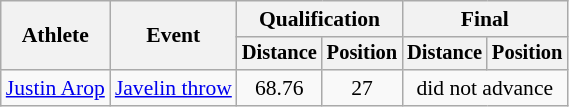<table class=wikitable style="font-size:90%">
<tr>
<th rowspan="2">Athlete</th>
<th rowspan="2">Event</th>
<th colspan="2">Qualification</th>
<th colspan="2">Final</th>
</tr>
<tr style="font-size:95%">
<th>Distance</th>
<th>Position</th>
<th>Distance</th>
<th>Position</th>
</tr>
<tr align=center>
<td align=left><a href='#'>Justin Arop</a></td>
<td align=left><a href='#'>Javelin throw</a></td>
<td>68.76</td>
<td>27</td>
<td colspan=2>did not advance</td>
</tr>
</table>
